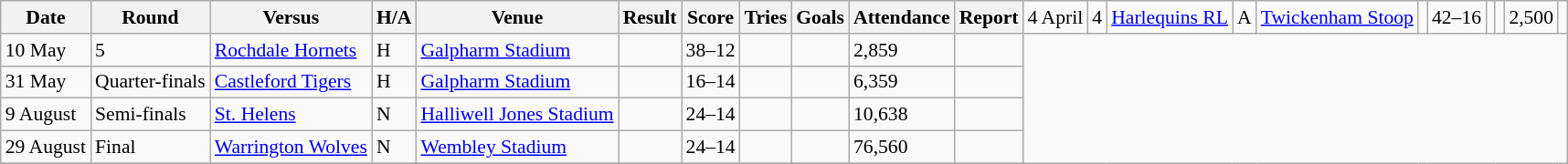<table class="wikitable defaultleft col2center col4center col7center col10right" style="font-size:90%;">
<tr>
<th>Date</th>
<th>Round</th>
<th>Versus</th>
<th>H/A</th>
<th>Venue</th>
<th>Result</th>
<th>Score</th>
<th>Tries</th>
<th>Goals</th>
<th>Attendance</th>
<th>Report</th>
<td>4 April</td>
<td>4</td>
<td> <a href='#'>Harlequins RL</a></td>
<td>A</td>
<td><a href='#'>Twickenham Stoop</a></td>
<td></td>
<td>42–16</td>
<td></td>
<td></td>
<td>2,500</td>
<td></td>
</tr>
<tr>
<td>10 May</td>
<td>5</td>
<td> <a href='#'>Rochdale Hornets</a></td>
<td>H</td>
<td><a href='#'>Galpharm Stadium</a></td>
<td></td>
<td>38–12</td>
<td></td>
<td></td>
<td>2,859</td>
<td></td>
</tr>
<tr>
<td>31 May</td>
<td>Quarter-finals</td>
<td> <a href='#'>Castleford Tigers</a></td>
<td>H</td>
<td><a href='#'>Galpharm Stadium</a></td>
<td></td>
<td>16–14</td>
<td></td>
<td></td>
<td>6,359</td>
<td></td>
</tr>
<tr>
<td>9 August</td>
<td>Semi-finals</td>
<td> <a href='#'>St. Helens</a></td>
<td>N</td>
<td><a href='#'>Halliwell Jones Stadium</a></td>
<td></td>
<td>24–14</td>
<td></td>
<td></td>
<td>10,638</td>
<td></td>
</tr>
<tr>
<td>29 August</td>
<td>Final</td>
<td> <a href='#'>Warrington Wolves</a></td>
<td>N</td>
<td><a href='#'>Wembley Stadium</a></td>
<td></td>
<td>24–14</td>
<td></td>
<td></td>
<td>76,560</td>
<td></td>
</tr>
<tr>
</tr>
</table>
